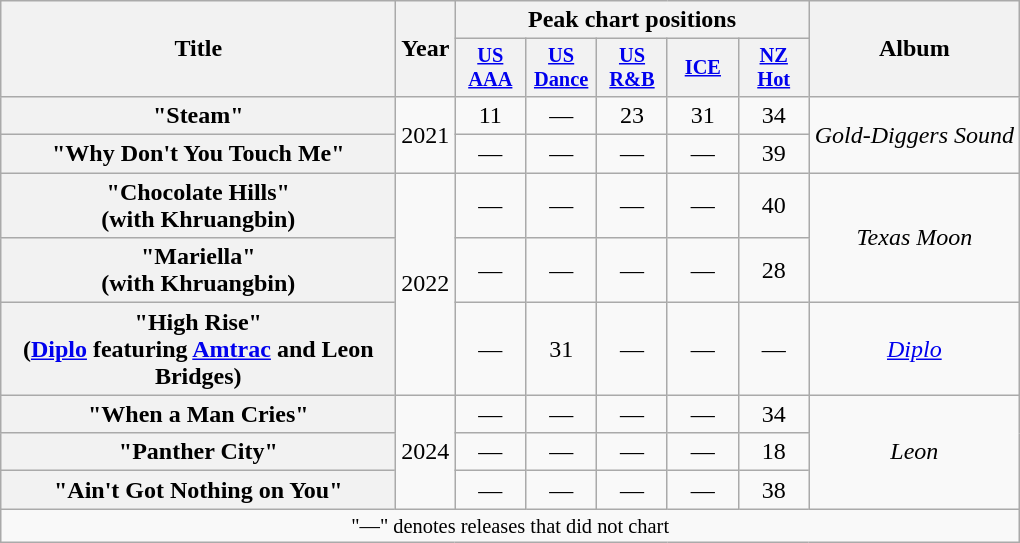<table class="wikitable plainrowheaders" style="text-align:center;">
<tr>
<th scope="col" rowspan="2" style="width:16em;">Title</th>
<th scope="col" rowspan="2" style="width:1em;">Year</th>
<th scope="col" colspan="5">Peak chart positions</th>
<th scope="col" rowspan="2">Album</th>
</tr>
<tr>
<th scope="col" style="width:3em;font-size:85%;"><a href='#'>US<br>AAA</a><br></th>
<th scope="col" style="width:3em;font-size:85%;"><a href='#'>US<br>Dance</a><br></th>
<th scope="col" style="width:3em;font-size:85%;"><a href='#'>US<br>R&B</a><br></th>
<th scope="col" style="width:3em;font-size:85%;"><a href='#'>ICE</a><br></th>
<th scope="col" style="width:3em;font-size:85%;"><a href='#'>NZ<br>Hot</a><br></th>
</tr>
<tr>
<th scope="row">"Steam"</th>
<td rowspan="2">2021</td>
<td>11</td>
<td>—</td>
<td>23</td>
<td>31</td>
<td>34</td>
<td rowspan="2"><em>Gold-Diggers Sound</em></td>
</tr>
<tr>
<th scope="row">"Why Don't You Touch Me"</th>
<td>—</td>
<td>—</td>
<td>—</td>
<td>—</td>
<td>39</td>
</tr>
<tr>
<th scope="row">"Chocolate Hills"<br><span>(with Khruangbin)</span></th>
<td rowspan="3">2022</td>
<td>—</td>
<td>—</td>
<td>—</td>
<td>—</td>
<td>40</td>
<td rowspan="2"><em>Texas Moon</em></td>
</tr>
<tr>
<th scope="row">"Mariella"<br><span>(with Khruangbin)</span></th>
<td>—</td>
<td>—</td>
<td>—</td>
<td>—</td>
<td>28</td>
</tr>
<tr>
<th scope="row">"High Rise" <br><span>(<a href='#'>Diplo</a> featuring <a href='#'>Amtrac</a> and Leon Bridges)</span></th>
<td>—</td>
<td>31</td>
<td>—</td>
<td>—</td>
<td>—</td>
<td><em><a href='#'>Diplo</a></em></td>
</tr>
<tr>
<th scope="row">"When a Man Cries"</th>
<td rowspan="3">2024</td>
<td>—</td>
<td>—</td>
<td>—</td>
<td>—</td>
<td>34</td>
<td rowspan="3"><em>Leon</em></td>
</tr>
<tr>
<th scope="row">"Panther City"</th>
<td>—</td>
<td>—</td>
<td>—</td>
<td>—</td>
<td>18</td>
</tr>
<tr>
<th scope="row">"Ain't Got Nothing on You"</th>
<td>—</td>
<td>—</td>
<td>—</td>
<td>—</td>
<td>38</td>
</tr>
<tr>
<td colspan="12" style="font-size:85%">"—" denotes releases that did not chart</td>
</tr>
</table>
